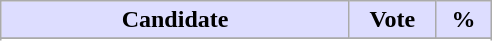<table class="wikitable">
<tr>
<th style="background:#ddf; width:225px;">Candidate</th>
<th style="background:#ddf; width:50px;">Vote</th>
<th style="background:#ddf; width:30px;">%</th>
</tr>
<tr>
</tr>
<tr>
</tr>
</table>
